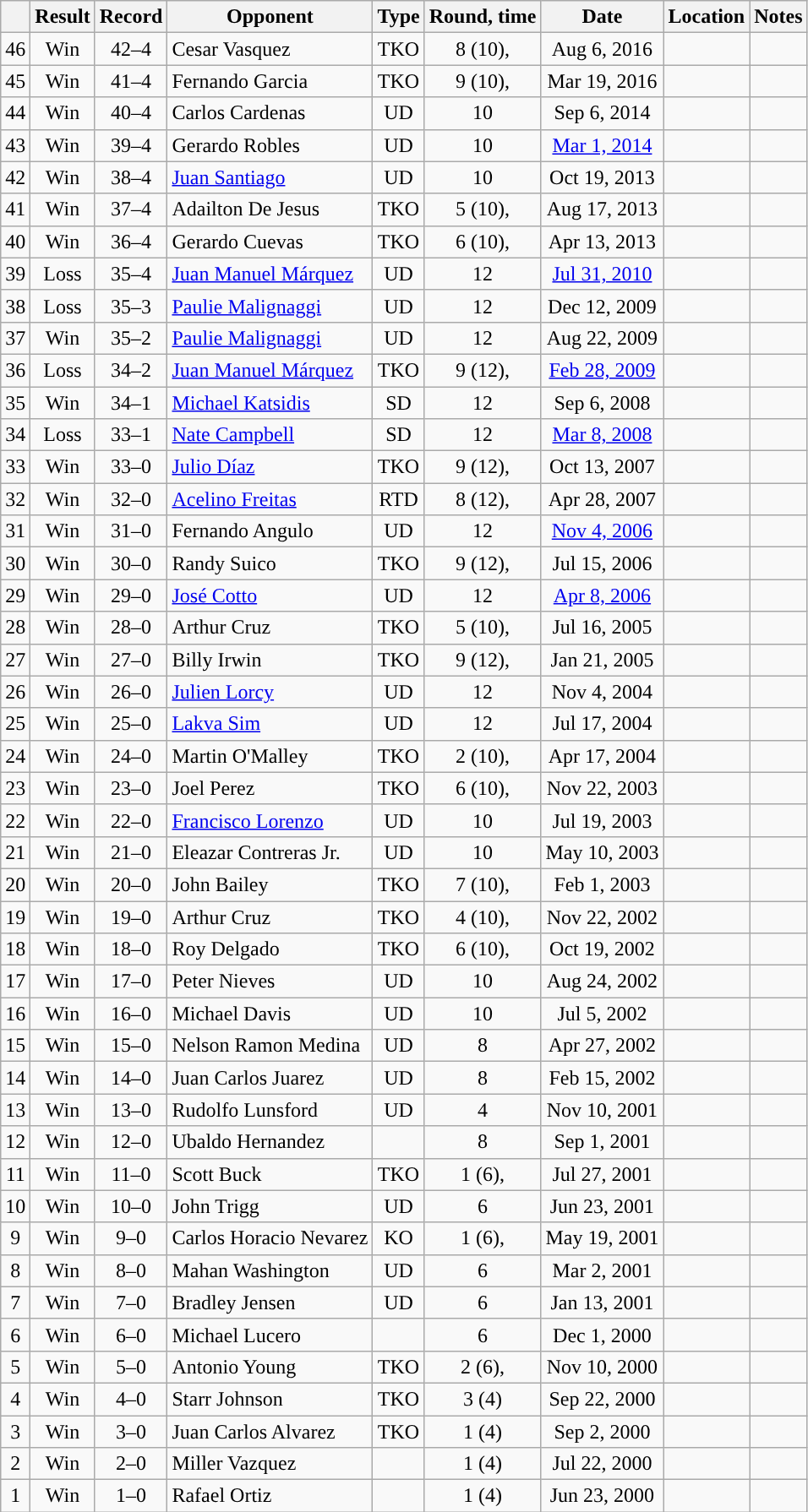<table class="wikitable" style="text-align:center">
<tr>
<th></th>
<th>Result</th>
<th>Record</th>
<th>Opponent</th>
<th>Type</th>
<th>Round, time</th>
<th>Date</th>
<th>Location</th>
<th>Notes</th>
</tr>
<tr>
<td>46</td>
<td>Win</td>
<td>42–4</td>
<td style="text-align:left;">Cesar Vasquez</td>
<td>TKO</td>
<td>8 (10), </td>
<td>Aug 6, 2016</td>
<td style="text-align:left;"></td>
<td></td>
</tr>
<tr>
<td>45</td>
<td>Win</td>
<td>41–4</td>
<td style="text-align:left;">Fernando Garcia</td>
<td>TKO</td>
<td>9 (10), </td>
<td>Mar 19, 2016</td>
<td style="text-align:left;"></td>
<td></td>
</tr>
<tr>
<td>44</td>
<td>Win</td>
<td>40–4</td>
<td style="text-align:left;">Carlos Cardenas</td>
<td>UD</td>
<td>10</td>
<td>Sep 6, 2014</td>
<td style="text-align:left;"></td>
<td></td>
</tr>
<tr>
<td>43</td>
<td>Win</td>
<td>39–4</td>
<td style="text-align:left;">Gerardo Robles</td>
<td>UD</td>
<td>10</td>
<td><a href='#'>Mar 1, 2014</a></td>
<td style="text-align:left;"></td>
<td></td>
</tr>
<tr>
<td>42</td>
<td>Win</td>
<td>38–4</td>
<td style="text-align:left;"><a href='#'>Juan Santiago</a></td>
<td>UD</td>
<td>10</td>
<td>Oct 19, 2013</td>
<td style="text-align:left;"></td>
<td></td>
</tr>
<tr>
<td>41</td>
<td>Win</td>
<td>37–4</td>
<td style="text-align:left;">Adailton De Jesus</td>
<td>TKO</td>
<td>5 (10), </td>
<td>Aug 17, 2013</td>
<td style="text-align:left;"></td>
<td></td>
</tr>
<tr>
<td>40</td>
<td>Win</td>
<td>36–4</td>
<td style="text-align:left;">Gerardo Cuevas</td>
<td>TKO</td>
<td>6 (10), </td>
<td>Apr 13, 2013</td>
<td style="text-align:left;"></td>
<td></td>
</tr>
<tr>
<td>39</td>
<td>Loss</td>
<td>35–4</td>
<td style="text-align:left;"><a href='#'>Juan Manuel Márquez</a></td>
<td>UD</td>
<td>12</td>
<td><a href='#'>Jul 31, 2010</a></td>
<td style="text-align:left;"></td>
<td style="text-align:left;"></td>
</tr>
<tr>
<td>38</td>
<td>Loss</td>
<td>35–3</td>
<td style="text-align:left;"><a href='#'>Paulie Malignaggi</a></td>
<td>UD</td>
<td>12</td>
<td>Dec 12, 2009</td>
<td style="text-align:left;"></td>
<td style="text-align:left;"></td>
</tr>
<tr>
<td>37</td>
<td>Win</td>
<td>35–2</td>
<td style="text-align:left;"><a href='#'>Paulie Malignaggi</a></td>
<td>UD</td>
<td>12</td>
<td>Aug 22, 2009</td>
<td style="text-align:left;"></td>
<td style="text-align:left;"></td>
</tr>
<tr>
<td>36</td>
<td>Loss</td>
<td>34–2</td>
<td style="text-align:left;"><a href='#'>Juan Manuel Márquez</a></td>
<td>TKO</td>
<td>9 (12), </td>
<td><a href='#'>Feb 28, 2009</a></td>
<td style="text-align:left;"></td>
<td style="text-align:left;"></td>
</tr>
<tr>
<td>35</td>
<td>Win</td>
<td>34–1</td>
<td style="text-align:left;"><a href='#'>Michael Katsidis</a></td>
<td>SD</td>
<td>12</td>
<td>Sep 6, 2008</td>
<td style="text-align:left;"></td>
<td style="text-align:left;"></td>
</tr>
<tr>
<td>34</td>
<td>Loss</td>
<td>33–1</td>
<td style="text-align:left;"><a href='#'>Nate Campbell</a></td>
<td>SD</td>
<td>12</td>
<td><a href='#'>Mar 8, 2008</a></td>
<td style="text-align:left;"></td>
<td style="text-align:left;"></td>
</tr>
<tr>
<td>33</td>
<td>Win</td>
<td>33–0</td>
<td style="text-align:left;"><a href='#'>Julio Díaz</a></td>
<td>TKO</td>
<td>9 (12), </td>
<td>Oct 13, 2007</td>
<td style="text-align:left;"></td>
<td style="text-align:left;"></td>
</tr>
<tr>
<td>32</td>
<td>Win</td>
<td>32–0</td>
<td style="text-align:left;"><a href='#'>Acelino Freitas</a></td>
<td>RTD</td>
<td>8 (12), </td>
<td>Apr 28, 2007</td>
<td style="text-align:left;"></td>
<td style="text-align:left;"></td>
</tr>
<tr>
<td>31</td>
<td>Win</td>
<td>31–0</td>
<td style="text-align:left;">Fernando Angulo</td>
<td>UD</td>
<td>12</td>
<td><a href='#'>Nov 4, 2006</a></td>
<td style="text-align:left;"></td>
<td style="text-align:left;"></td>
</tr>
<tr>
<td>30</td>
<td>Win</td>
<td>30–0</td>
<td style="text-align:left;">Randy Suico</td>
<td>TKO</td>
<td>9 (12), </td>
<td>Jul 15, 2006</td>
<td style="text-align:left;"></td>
<td style="text-align:left;"></td>
</tr>
<tr>
<td>29</td>
<td>Win</td>
<td>29–0</td>
<td style="text-align:left;"><a href='#'>José Cotto</a></td>
<td>UD</td>
<td>12</td>
<td><a href='#'>Apr 8, 2006</a></td>
<td style="text-align:left;"></td>
<td style="text-align:left;"></td>
</tr>
<tr>
<td>28</td>
<td>Win</td>
<td>28–0</td>
<td style="text-align:left;">Arthur Cruz</td>
<td>TKO</td>
<td>5 (10), </td>
<td>Jul 16, 2005</td>
<td style="text-align:left;"></td>
<td></td>
</tr>
<tr>
<td>27</td>
<td>Win</td>
<td>27–0</td>
<td style="text-align:left;">Billy Irwin</td>
<td>TKO</td>
<td>9 (12), </td>
<td>Jan 21, 2005</td>
<td style="text-align:left;"></td>
<td style="text-align:left;"></td>
</tr>
<tr>
<td>26</td>
<td>Win</td>
<td>26–0</td>
<td style="text-align:left;"><a href='#'>Julien Lorcy</a></td>
<td>UD</td>
<td>12</td>
<td>Nov 4, 2004</td>
<td style="text-align:left;"></td>
<td style="text-align:left;"></td>
</tr>
<tr>
<td>25</td>
<td>Win</td>
<td>25–0</td>
<td style="text-align:left;"><a href='#'>Lakva Sim</a></td>
<td>UD</td>
<td>12</td>
<td>Jul 17, 2004</td>
<td style="text-align:left;"></td>
<td style="text-align:left;"></td>
</tr>
<tr>
<td>24</td>
<td>Win</td>
<td>24–0</td>
<td style="text-align:left;">Martin O'Malley</td>
<td>TKO</td>
<td>2 (10), </td>
<td>Apr 17, 2004</td>
<td style="text-align:left;"></td>
<td></td>
</tr>
<tr>
<td>23</td>
<td>Win</td>
<td>23–0</td>
<td style="text-align:left;">Joel Perez</td>
<td>TKO</td>
<td>6 (10), </td>
<td>Nov 22, 2003</td>
<td style="text-align:left;"></td>
<td style="text-align:left;"></td>
</tr>
<tr>
<td>22</td>
<td>Win</td>
<td>22–0</td>
<td style="text-align:left;"><a href='#'>Francisco Lorenzo</a></td>
<td>UD</td>
<td>10</td>
<td>Jul 19, 2003</td>
<td style="text-align:left;"></td>
<td style="text-align:left;"></td>
</tr>
<tr>
<td>21</td>
<td>Win</td>
<td>21–0</td>
<td style="text-align:left;">Eleazar Contreras Jr.</td>
<td>UD</td>
<td>10</td>
<td>May 10, 2003</td>
<td style="text-align:left;"></td>
<td style="text-align:left;"></td>
</tr>
<tr>
<td>20</td>
<td>Win</td>
<td>20–0</td>
<td style="text-align:left;">John Bailey</td>
<td>TKO</td>
<td>7 (10), </td>
<td>Feb 1, 2003</td>
<td style="text-align:left;"></td>
<td></td>
</tr>
<tr>
<td>19</td>
<td>Win</td>
<td>19–0</td>
<td style="text-align:left;">Arthur Cruz</td>
<td>TKO</td>
<td>4 (10), </td>
<td>Nov 22, 2002</td>
<td style="text-align:left;"></td>
<td></td>
</tr>
<tr>
<td>18</td>
<td>Win</td>
<td>18–0</td>
<td style="text-align:left;">Roy Delgado</td>
<td>TKO</td>
<td>6 (10), </td>
<td>Oct 19, 2002</td>
<td style="text-align:left;"></td>
<td></td>
</tr>
<tr>
<td>17</td>
<td>Win</td>
<td>17–0</td>
<td style="text-align:left;">Peter Nieves</td>
<td>UD</td>
<td>10</td>
<td>Aug 24, 2002</td>
<td style="text-align:left;"></td>
<td></td>
</tr>
<tr>
<td>16</td>
<td>Win</td>
<td>16–0</td>
<td style="text-align:left;">Michael Davis</td>
<td>UD</td>
<td>10</td>
<td>Jul 5, 2002</td>
<td style="text-align:left;"></td>
<td></td>
</tr>
<tr>
<td>15</td>
<td>Win</td>
<td>15–0</td>
<td style="text-align:left;">Nelson Ramon Medina</td>
<td>UD</td>
<td>8</td>
<td>Apr 27, 2002</td>
<td style="text-align:left;"></td>
<td></td>
</tr>
<tr>
<td>14</td>
<td>Win</td>
<td>14–0</td>
<td style="text-align:left;">Juan Carlos Juarez</td>
<td>UD</td>
<td>8</td>
<td>Feb 15, 2002</td>
<td style="text-align:left;"></td>
<td></td>
</tr>
<tr>
<td>13</td>
<td>Win</td>
<td>13–0</td>
<td style="text-align:left;">Rudolfo Lunsford</td>
<td>UD</td>
<td>4</td>
<td>Nov 10, 2001</td>
<td style="text-align:left;"></td>
<td></td>
</tr>
<tr>
<td>12</td>
<td>Win</td>
<td>12–0</td>
<td style="text-align:left;">Ubaldo Hernandez</td>
<td></td>
<td>8</td>
<td>Sep 1, 2001</td>
<td style="text-align:left;"></td>
<td></td>
</tr>
<tr>
<td>11</td>
<td>Win</td>
<td>11–0</td>
<td style="text-align:left;">Scott Buck</td>
<td>TKO</td>
<td>1 (6), </td>
<td>Jul 27, 2001</td>
<td style="text-align:left;"></td>
<td></td>
</tr>
<tr>
<td>10</td>
<td>Win</td>
<td>10–0</td>
<td style="text-align:left;">John Trigg</td>
<td>UD</td>
<td>6</td>
<td>Jun 23, 2001</td>
<td style="text-align:left;"></td>
<td></td>
</tr>
<tr>
<td>9</td>
<td>Win</td>
<td>9–0</td>
<td style="text-align:left;">Carlos Horacio Nevarez</td>
<td>KO</td>
<td>1 (6), </td>
<td>May 19, 2001</td>
<td style="text-align:left;"></td>
<td></td>
</tr>
<tr>
<td>8</td>
<td>Win</td>
<td>8–0</td>
<td style="text-align:left;">Mahan Washington</td>
<td>UD</td>
<td>6</td>
<td>Mar 2, 2001</td>
<td style="text-align:left;"></td>
<td></td>
</tr>
<tr>
<td>7</td>
<td>Win</td>
<td>7–0</td>
<td style="text-align:left;">Bradley Jensen</td>
<td>UD</td>
<td>6</td>
<td>Jan 13, 2001</td>
<td style="text-align:left;"></td>
<td></td>
</tr>
<tr>
<td>6</td>
<td>Win</td>
<td>6–0</td>
<td style="text-align:left;">Michael Lucero</td>
<td></td>
<td>6</td>
<td>Dec 1, 2000</td>
<td style="text-align:left;"></td>
<td></td>
</tr>
<tr>
<td>5</td>
<td>Win</td>
<td>5–0</td>
<td style="text-align:left;">Antonio Young</td>
<td>TKO</td>
<td>2 (6), </td>
<td>Nov 10, 2000</td>
<td style="text-align:left;"></td>
<td></td>
</tr>
<tr>
<td>4</td>
<td>Win</td>
<td>4–0</td>
<td style="text-align:left;">Starr Johnson</td>
<td>TKO</td>
<td>3 (4)</td>
<td>Sep 22, 2000</td>
<td style="text-align:left;"></td>
<td></td>
</tr>
<tr>
<td>3</td>
<td>Win</td>
<td>3–0</td>
<td style="text-align:left;">Juan Carlos Alvarez</td>
<td>TKO</td>
<td>1 (4)</td>
<td>Sep 2, 2000</td>
<td style="text-align:left;"></td>
<td></td>
</tr>
<tr>
<td>2</td>
<td>Win</td>
<td>2–0</td>
<td style="text-align:left;">Miller Vazquez</td>
<td></td>
<td>1 (4)</td>
<td>Jul 22, 2000</td>
<td style="text-align:left;"></td>
<td></td>
</tr>
<tr>
<td>1</td>
<td>Win</td>
<td>1–0</td>
<td style="text-align:left;">Rafael Ortiz</td>
<td></td>
<td>1 (4)</td>
<td>Jun 23, 2000</td>
<td style="text-align:left;"></td>
<td></td>
</tr>
</table>
